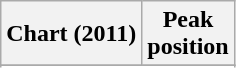<table class="wikitable sortable plainrowheaders">
<tr>
<th>Chart (2011)</th>
<th>Peak<br>position</th>
</tr>
<tr>
</tr>
<tr>
</tr>
<tr>
</tr>
</table>
